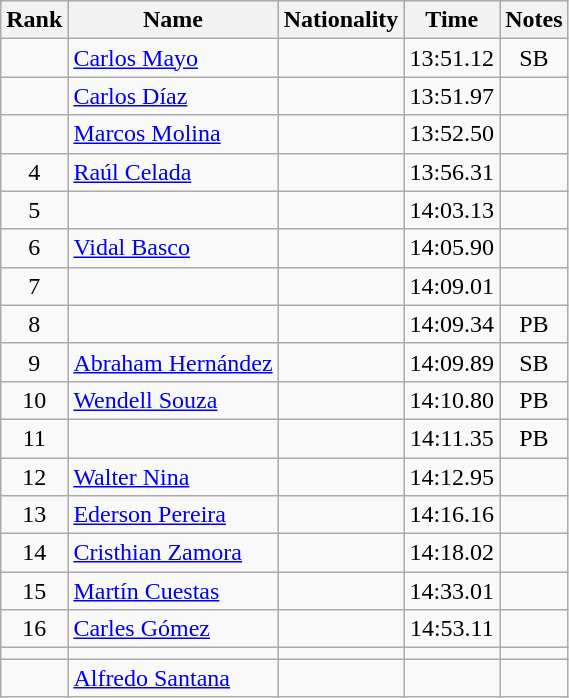<table class="wikitable sortable" style="text-align:center">
<tr>
<th>Rank</th>
<th>Name</th>
<th>Nationality</th>
<th>Time</th>
<th>Notes</th>
</tr>
<tr>
<td></td>
<td align=left><a href='#'>Carlos Mayo</a></td>
<td align=left></td>
<td>13:51.12</td>
<td>SB</td>
</tr>
<tr>
<td></td>
<td align=left><a href='#'>Carlos Díaz</a></td>
<td align=left></td>
<td>13:51.97</td>
<td></td>
</tr>
<tr>
<td></td>
<td align=left><a href='#'>Marcos Molina</a></td>
<td align=left></td>
<td>13:52.50</td>
<td></td>
</tr>
<tr>
<td>4</td>
<td align=left><a href='#'>Raúl Celada</a></td>
<td align=left></td>
<td>13:56.31</td>
<td></td>
</tr>
<tr>
<td>5</td>
<td align=left></td>
<td align=left></td>
<td>14:03.13</td>
<td></td>
</tr>
<tr>
<td>6</td>
<td align=left><a href='#'>Vidal Basco</a></td>
<td align=left></td>
<td>14:05.90</td>
<td></td>
</tr>
<tr>
<td>7</td>
<td align=left></td>
<td align=left></td>
<td>14:09.01</td>
<td></td>
</tr>
<tr>
<td>8</td>
<td align=left></td>
<td align=left></td>
<td>14:09.34</td>
<td>PB</td>
</tr>
<tr>
<td>9</td>
<td align=left><a href='#'>Abraham Hernández</a></td>
<td align=left></td>
<td>14:09.89</td>
<td>SB</td>
</tr>
<tr>
<td>10</td>
<td align=left><a href='#'>Wendell Souza</a></td>
<td align=left></td>
<td>14:10.80</td>
<td>PB</td>
</tr>
<tr>
<td>11</td>
<td align=left></td>
<td align=left></td>
<td>14:11.35</td>
<td>PB</td>
</tr>
<tr>
<td>12</td>
<td align=left><a href='#'>Walter Nina</a></td>
<td align=left></td>
<td>14:12.95</td>
<td></td>
</tr>
<tr>
<td>13</td>
<td align=left><a href='#'>Ederson Pereira</a></td>
<td align=left></td>
<td>14:16.16</td>
<td></td>
</tr>
<tr>
<td>14</td>
<td align=left><a href='#'>Cristhian Zamora</a></td>
<td align=left></td>
<td>14:18.02</td>
<td></td>
</tr>
<tr>
<td>15</td>
<td align=left><a href='#'>Martín Cuestas</a></td>
<td align=left></td>
<td>14:33.01</td>
<td></td>
</tr>
<tr>
<td>16</td>
<td align=left><a href='#'>Carles Gómez</a></td>
<td align=left></td>
<td>14:53.11</td>
<td></td>
</tr>
<tr>
<td></td>
<td align=left></td>
<td align=left></td>
<td></td>
<td></td>
</tr>
<tr>
<td></td>
<td align=left><a href='#'>Alfredo Santana</a></td>
<td align=left></td>
<td></td>
<td></td>
</tr>
</table>
